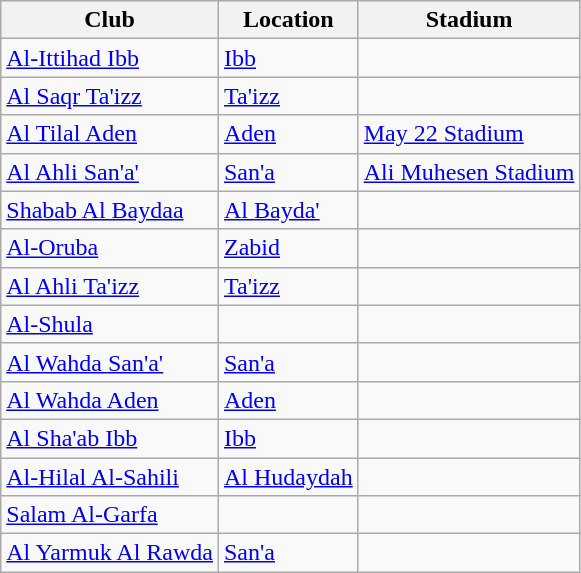<table class="wikitable sortable">
<tr>
<th>Club</th>
<th>Location</th>
<th>Stadium</th>
</tr>
<tr>
<td><a href='#'>Al-Ittihad Ibb</a></td>
<td><a href='#'>Ibb</a></td>
<td></td>
</tr>
<tr>
<td><a href='#'>Al Saqr Ta'izz</a></td>
<td><a href='#'>Ta'izz</a></td>
<td></td>
</tr>
<tr>
<td><a href='#'>Al Tilal Aden</a></td>
<td><a href='#'>Aden</a></td>
<td><a href='#'>May 22 Stadium</a></td>
</tr>
<tr>
<td><a href='#'>Al Ahli San'a'</a></td>
<td><a href='#'>San'a</a></td>
<td><a href='#'>Ali Muhesen Stadium</a></td>
</tr>
<tr>
<td><a href='#'>Shabab Al Baydaa</a></td>
<td><a href='#'>Al Bayda'</a></td>
<td></td>
</tr>
<tr>
<td><a href='#'>Al-Oruba</a></td>
<td><a href='#'>Zabid</a></td>
<td></td>
</tr>
<tr>
<td><a href='#'>Al Ahli Ta'izz</a></td>
<td><a href='#'>Ta'izz</a></td>
<td></td>
</tr>
<tr>
<td><a href='#'>Al-Shula</a></td>
<td></td>
<td></td>
</tr>
<tr>
<td><a href='#'>Al Wahda San'a'</a></td>
<td><a href='#'>San'a</a></td>
<td></td>
</tr>
<tr>
<td><a href='#'>Al Wahda Aden</a></td>
<td><a href='#'>Aden</a></td>
<td></td>
</tr>
<tr>
<td><a href='#'>Al Sha'ab Ibb</a></td>
<td><a href='#'>Ibb</a></td>
<td></td>
</tr>
<tr>
<td><a href='#'>Al-Hilal Al-Sahili</a></td>
<td><a href='#'>Al Hudaydah</a></td>
<td></td>
</tr>
<tr>
<td><a href='#'>Salam Al-Garfa</a></td>
<td></td>
<td></td>
</tr>
<tr>
<td><a href='#'>Al Yarmuk Al Rawda</a></td>
<td><a href='#'>San'a</a></td>
<td></td>
</tr>
</table>
